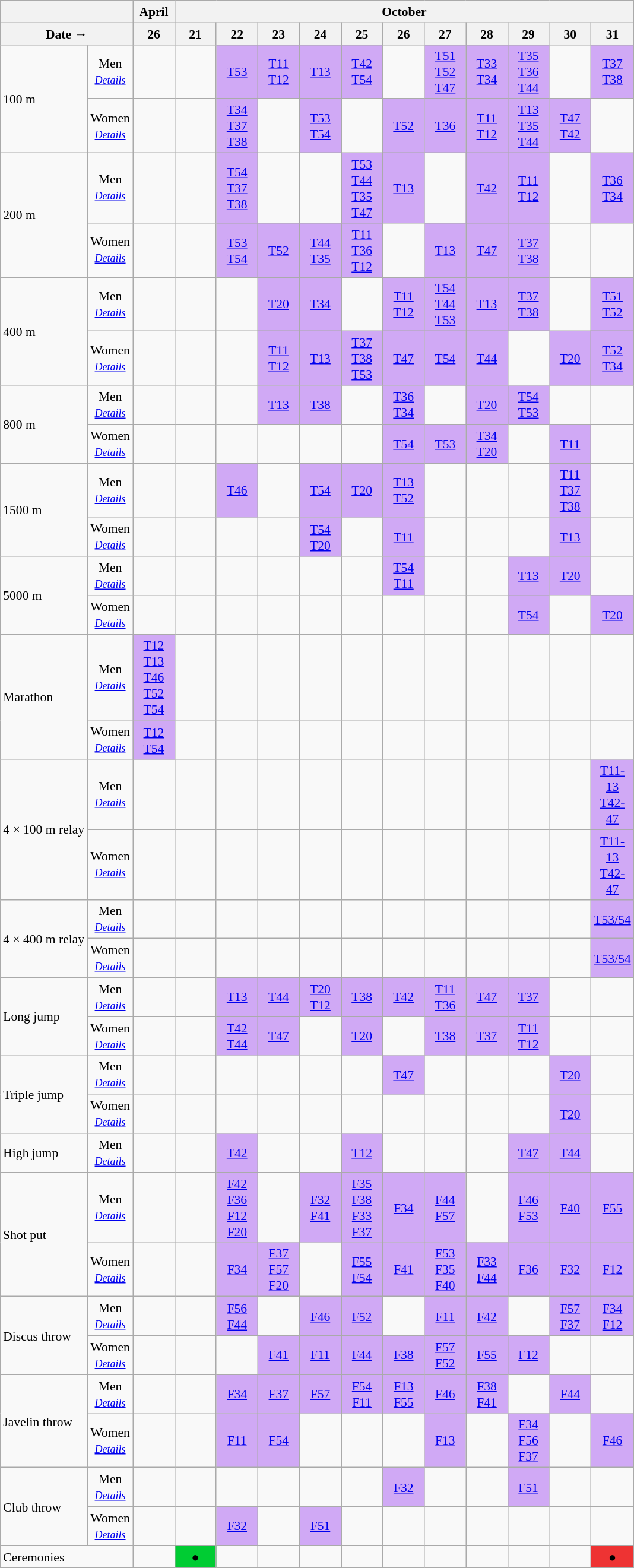<table class="wikitable" style="margin:0.5em auto; font-size:90%; line-height:1.25em;">
<tr>
<th colspan=2></th>
<th colspan=1>April</th>
<th colspan=11>October</th>
</tr>
<tr align="center">
<th colspan="2">Date →</th>
<th width="40px">26</th>
<th width="40px">21</th>
<th width="40px">22</th>
<th width="40px">23</th>
<th width="40px">24</th>
<th width="40px">25</th>
<th width="40px">26</th>
<th width="40px">27</th>
<th width="40px">28</th>
<th width="40px">29</th>
<th width="40px">30</th>
<th width="40px">31</th>
</tr>
<tr align="center">
<td align="left" rowspan="2">100 m</td>
<td>Men<br><small><em><a href='#'>Details</a></em></small></td>
<td></td>
<td></td>
<td bgcolor="#D0A9F5"><a href='#'>T53</a></td>
<td bgcolor="#D0A9F5"><a href='#'>T11</a><br><a href='#'>T12</a></td>
<td bgcolor="#D0A9F5"><a href='#'>T13</a></td>
<td bgcolor="#D0A9F5"><a href='#'>T42</a><br><a href='#'>T54</a></td>
<td></td>
<td bgcolor="#D0A9F5"><a href='#'>T51</a><br><a href='#'>T52</a><br><a href='#'>T47</a></td>
<td bgcolor="#D0A9F5"><a href='#'>T33</a><br><a href='#'>T34</a></td>
<td bgcolor="#D0A9F5"><a href='#'>T35</a><br><a href='#'>T36</a><br><a href='#'>T44</a></td>
<td></td>
<td bgcolor="#D0A9F5"><a href='#'>T37</a><br><a href='#'>T38</a></td>
</tr>
<tr align="center">
<td>Women<br><small><em><a href='#'>Details</a></em></small></td>
<td></td>
<td></td>
<td bgcolor="#D0A9F5"><a href='#'>T34</a><br><a href='#'>T37</a><br><a href='#'>T38</a></td>
<td></td>
<td bgcolor="#D0A9F5"><a href='#'>T53</a><br><a href='#'>T54</a></td>
<td></td>
<td bgcolor="#D0A9F5"><a href='#'>T52</a></td>
<td bgcolor="#D0A9F5"><a href='#'>T36</a></td>
<td bgcolor="#D0A9F5"><a href='#'>T11</a><br><a href='#'>T12</a></td>
<td bgcolor="#D0A9F5"><a href='#'>T13</a><br><a href='#'>T35</a><br><a href='#'>T44</a></td>
<td bgcolor="#D0A9F5"><a href='#'>T47</a><br><a href='#'>T42</a></td>
<td></td>
</tr>
<tr align="center">
<td align="left" rowspan="2">200 m</td>
<td>Men<br><small><em><a href='#'>Details</a></em></small></td>
<td></td>
<td></td>
<td bgcolor="#D0A9F5"><a href='#'>T54</a><br><a href='#'>T37</a><br><a href='#'>T38</a></td>
<td></td>
<td></td>
<td bgcolor="#D0A9F5"><a href='#'>T53</a><br><a href='#'>T44</a><br><a href='#'>T35</a><br><a href='#'>T47</a></td>
<td bgcolor="#D0A9F5"><a href='#'>T13</a></td>
<td></td>
<td bgcolor="#D0A9F5"><a href='#'>T42</a></td>
<td bgcolor="#D0A9F5"><a href='#'>T11</a><br><a href='#'>T12</a></td>
<td></td>
<td bgcolor="#D0A9F5"><a href='#'>T36</a><br><a href='#'>T34</a></td>
</tr>
<tr align="center">
<td>Women<br><small><em><a href='#'>Details</a></em></small></td>
<td></td>
<td></td>
<td bgcolor="#D0A9F5"><a href='#'>T53</a><br><a href='#'>T54</a></td>
<td bgcolor="#D0A9F5"><a href='#'>T52</a></td>
<td bgcolor="#D0A9F5"><a href='#'>T44</a><br><a href='#'>T35</a></td>
<td bgcolor="#D0A9F5"><a href='#'>T11</a><br><a href='#'>T36</a><br><a href='#'>T12</a></td>
<td></td>
<td bgcolor="#D0A9F5"><a href='#'>T13</a></td>
<td bgcolor="#D0A9F5"><a href='#'>T47</a></td>
<td bgcolor="#D0A9F5"><a href='#'>T37</a><br><a href='#'>T38</a></td>
<td></td>
<td></td>
</tr>
<tr align="center">
<td align="left" rowspan="2">400 m</td>
<td>Men<br><small><em><a href='#'>Details</a></em></small></td>
<td></td>
<td></td>
<td></td>
<td bgcolor="#D0A9F5"><a href='#'>T20</a></td>
<td bgcolor="#D0A9F5"><a href='#'>T34</a></td>
<td></td>
<td bgcolor="#D0A9F5"><a href='#'>T11</a><br><a href='#'>T12</a></td>
<td bgcolor="#D0A9F5"><a href='#'>T54</a><br><a href='#'>T44</a><br><a href='#'>T53</a></td>
<td bgcolor="#D0A9F5"><a href='#'>T13</a></td>
<td bgcolor="#D0A9F5"><a href='#'>T37</a><br><a href='#'>T38</a></td>
<td></td>
<td bgcolor="#D0A9F5"><a href='#'>T51</a><br><a href='#'>T52</a></td>
</tr>
<tr align="center">
<td>Women<br><small><em><a href='#'>Details</a></em></small></td>
<td></td>
<td></td>
<td></td>
<td bgcolor="#D0A9F5"><a href='#'>T11</a><br><a href='#'>T12</a></td>
<td bgcolor="#D0A9F5"><a href='#'>T13</a></td>
<td bgcolor="#D0A9F5"><a href='#'>T37</a><br><a href='#'>T38</a><br><a href='#'>T53</a></td>
<td bgcolor="#D0A9F5"><a href='#'>T47</a></td>
<td bgcolor="#D0A9F5"><a href='#'>T54</a></td>
<td bgcolor="#D0A9F5"><a href='#'>T44</a></td>
<td></td>
<td bgcolor="#D0A9F5"><a href='#'>T20</a></td>
<td bgcolor="#D0A9F5"><a href='#'>T52</a><br><a href='#'>T34</a></td>
</tr>
<tr align="center">
<td align="left" rowspan="2">800 m</td>
<td>Men<br><small><em><a href='#'>Details</a></em></small></td>
<td></td>
<td></td>
<td></td>
<td bgcolor="#D0A9F5"><a href='#'>T13</a></td>
<td bgcolor="#D0A9F5"><a href='#'>T38</a></td>
<td></td>
<td bgcolor="#D0A9F5"><a href='#'>T36</a><br><a href='#'>T34</a></td>
<td></td>
<td bgcolor="#D0A9F5"><a href='#'>T20</a></td>
<td bgcolor="#D0A9F5"><a href='#'>T54</a><br><a href='#'>T53</a></td>
<td></td>
<td></td>
</tr>
<tr align="center">
<td>Women<br><small><em><a href='#'>Details</a></em></small></td>
<td></td>
<td></td>
<td></td>
<td></td>
<td></td>
<td></td>
<td bgcolor="#D0A9F5"><a href='#'>T54</a></td>
<td bgcolor="#D0A9F5"><a href='#'>T53</a></td>
<td bgcolor="#D0A9F5"><a href='#'>T34</a><br><a href='#'>T20</a></td>
<td></td>
<td bgcolor="#D0A9F5"><a href='#'>T11</a></td>
<td></td>
</tr>
<tr align="center">
<td align="left" rowspan="2">1500 m</td>
<td>Men<br><small><em><a href='#'>Details</a></em></small></td>
<td></td>
<td></td>
<td bgcolor="#D0A9F5"><a href='#'>T46</a></td>
<td></td>
<td bgcolor="#D0A9F5"><a href='#'>T54</a></td>
<td bgcolor="#D0A9F5"><a href='#'>T20</a></td>
<td bgcolor="#D0A9F5"><a href='#'>T13</a><br><a href='#'>T52</a></td>
<td></td>
<td></td>
<td></td>
<td bgcolor="#D0A9F5"><a href='#'>T11</a><br><a href='#'>T37</a><br><a href='#'>T38</a></td>
<td></td>
</tr>
<tr align="center">
<td>Women<br><small><em><a href='#'>Details</a></em></small></td>
<td></td>
<td></td>
<td></td>
<td></td>
<td bgcolor="#D0A9F5"><a href='#'>T54</a><br><a href='#'>T20</a></td>
<td></td>
<td bgcolor="#D0A9F5"><a href='#'>T11</a></td>
<td></td>
<td></td>
<td></td>
<td bgcolor="#D0A9F5"><a href='#'>T13</a></td>
<td></td>
</tr>
<tr align="center">
<td align="left" rowspan="2">5000 m</td>
<td>Men<br><small><em><a href='#'>Details</a></em></small></td>
<td></td>
<td></td>
<td></td>
<td></td>
<td></td>
<td></td>
<td bgcolor="#D0A9F5"><a href='#'>T54</a><br><a href='#'>T11</a></td>
<td></td>
<td></td>
<td bgcolor="#D0A9F5"><a href='#'>T13</a></td>
<td bgcolor="#D0A9F5"><a href='#'>T20</a></td>
<td></td>
</tr>
<tr align="center">
<td>Women<br><small><em><a href='#'>Details</a></em></small></td>
<td></td>
<td></td>
<td></td>
<td></td>
<td></td>
<td></td>
<td></td>
<td></td>
<td></td>
<td bgcolor="#D0A9F5"><a href='#'>T54</a></td>
<td></td>
<td bgcolor="#D0A9F5"><a href='#'>T20</a></td>
</tr>
<tr align="center">
<td align="left" rowspan="2">Marathon</td>
<td>Men<br><small><em><a href='#'>Details</a></em></small></td>
<td bgcolor="#D0A9F5"><a href='#'>T12</a><br><a href='#'>T13</a><br><a href='#'>T46</a><br><a href='#'>T52</a><br><a href='#'>T54</a></td>
<td></td>
<td></td>
<td></td>
<td></td>
<td></td>
<td></td>
<td></td>
<td></td>
<td></td>
<td></td>
<td></td>
</tr>
<tr align="center">
<td>Women<br><small><em><a href='#'>Details</a></em></small></td>
<td bgcolor="#D0A9F5"><a href='#'>T12</a><br><a href='#'>T54</a></td>
<td></td>
<td></td>
<td></td>
<td></td>
<td></td>
<td></td>
<td></td>
<td></td>
<td></td>
<td></td>
<td></td>
</tr>
<tr align="center">
<td align="left" rowspan="2">4 × 100 m relay</td>
<td>Men<br><small><em><a href='#'>Details</a></em></small></td>
<td></td>
<td></td>
<td></td>
<td></td>
<td></td>
<td></td>
<td></td>
<td></td>
<td></td>
<td></td>
<td></td>
<td bgcolor="#D0A9F5"><a href='#'>T11-13</a><br><a href='#'>T42-47</a></td>
</tr>
<tr align="center">
<td>Women<br><small><em><a href='#'>Details</a></em></small></td>
<td></td>
<td></td>
<td></td>
<td></td>
<td></td>
<td></td>
<td></td>
<td></td>
<td></td>
<td></td>
<td></td>
<td bgcolor="#D0A9F5"><a href='#'>T11-13</a><br><a href='#'>T42-47</a></td>
</tr>
<tr align="center">
<td align="left" rowspan="2">4 × 400 m relay</td>
<td>Men<br><small><em><a href='#'>Details</a></em></small></td>
<td></td>
<td></td>
<td></td>
<td></td>
<td></td>
<td></td>
<td></td>
<td></td>
<td></td>
<td></td>
<td></td>
<td bgcolor="#D0A9F5"><a href='#'>T53/54</a></td>
</tr>
<tr align="center">
<td>Women<br><small><em><a href='#'>Details</a></em></small></td>
<td></td>
<td></td>
<td></td>
<td></td>
<td></td>
<td></td>
<td></td>
<td></td>
<td></td>
<td></td>
<td></td>
<td bgcolor="#D0A9F5"><a href='#'>T53/54</a></td>
</tr>
<tr align="center">
<td align="left" rowspan="2">Long jump</td>
<td>Men<br><small><em><a href='#'>Details</a></em></small></td>
<td></td>
<td></td>
<td bgcolor="#D0A9F5"><a href='#'>T13</a></td>
<td bgcolor="#D0A9F5"><a href='#'>T44</a></td>
<td bgcolor="#D0A9F5"><a href='#'>T20</a><br><a href='#'>T12</a></td>
<td bgcolor="#D0A9F5"><a href='#'>T38</a></td>
<td bgcolor="#D0A9F5"><a href='#'>T42</a></td>
<td bgcolor="#D0A9F5"><a href='#'>T11</a><br><a href='#'>T36</a></td>
<td bgcolor="#D0A9F5"><a href='#'>T47</a></td>
<td bgcolor="#D0A9F5"><a href='#'>T37</a></td>
<td></td>
<td></td>
</tr>
<tr align="center">
<td>Women<br><small><em><a href='#'>Details</a></em></small></td>
<td></td>
<td></td>
<td bgcolor="#D0A9F5"><a href='#'>T42</a><br><a href='#'>T44</a></td>
<td bgcolor="#D0A9F5"><a href='#'>T47</a></td>
<td></td>
<td bgcolor="#D0A9F5"><a href='#'>T20</a></td>
<td></td>
<td bgcolor="#D0A9F5"><a href='#'>T38</a></td>
<td bgcolor="#D0A9F5"><a href='#'>T37</a></td>
<td bgcolor="#D0A9F5"><a href='#'>T11</a><br><a href='#'>T12</a></td>
<td></td>
<td></td>
</tr>
<tr align="center">
<td align="left" rowspan="2">Triple jump</td>
<td>Men<br><small><em><a href='#'>Details</a></em></small></td>
<td></td>
<td></td>
<td></td>
<td></td>
<td></td>
<td></td>
<td bgcolor="#D0A9F5"><a href='#'>T47</a></td>
<td></td>
<td></td>
<td></td>
<td bgcolor="#D0A9F5"><a href='#'>T20</a></td>
<td></td>
</tr>
<tr align="center">
<td>Women<br><small><em><a href='#'>Details</a></em></small></td>
<td></td>
<td></td>
<td></td>
<td></td>
<td></td>
<td></td>
<td></td>
<td></td>
<td></td>
<td></td>
<td bgcolor="#D0A9F5"><a href='#'>T20</a></td>
<td></td>
</tr>
<tr align="center">
<td align="left">High jump</td>
<td>Men<br><small><em><a href='#'>Details</a></em></small></td>
<td></td>
<td></td>
<td bgcolor="#D0A9F5"><a href='#'>T42</a></td>
<td></td>
<td></td>
<td bgcolor="#D0A9F5"><a href='#'>T12</a></td>
<td></td>
<td></td>
<td></td>
<td bgcolor="#D0A9F5"><a href='#'>T47</a></td>
<td bgcolor="#D0A9F5"><a href='#'>T44</a></td>
<td></td>
</tr>
<tr align="center">
<td align="left" rowspan="2">Shot put</td>
<td>Men<br><small><em><a href='#'>Details</a></em></small></td>
<td></td>
<td></td>
<td bgcolor="#D0A9F5"><a href='#'>F42</a><br><a href='#'>F36</a><br><a href='#'>F12</a><br><a href='#'>F20</a></td>
<td></td>
<td bgcolor="#D0A9F5"><a href='#'>F32</a><br><a href='#'>F41</a></td>
<td bgcolor="#D0A9F5"><a href='#'>F35</a><br><a href='#'>F38</a><br><a href='#'>F33</a><br><a href='#'>F37</a></td>
<td bgcolor="#D0A9F5"><a href='#'>F34</a></td>
<td bgcolor="#D0A9F5"><a href='#'>F44</a><br><a href='#'>F57</a></td>
<td></td>
<td bgcolor="#D0A9F5"><a href='#'>F46</a><br><a href='#'>F53</a></td>
<td bgcolor="#D0A9F5"><a href='#'>F40</a></td>
<td bgcolor="#D0A9F5"><a href='#'>F55</a></td>
</tr>
<tr align="center">
<td>Women<br><small><em><a href='#'>Details</a></em></small></td>
<td></td>
<td></td>
<td bgcolor="#D0A9F5"><a href='#'>F34</a></td>
<td bgcolor="#D0A9F5"><a href='#'>F37</a><br><a href='#'>F57</a><br><a href='#'>F20</a></td>
<td></td>
<td bgcolor="#D0A9F5"><a href='#'>F55</a><br><a href='#'>F54</a></td>
<td bgcolor="#D0A9F5"><a href='#'>F41</a></td>
<td bgcolor="#D0A9F5"><a href='#'>F53</a><br><a href='#'>F35</a><br><a href='#'>F40</a></td>
<td bgcolor="#D0A9F5"><a href='#'>F33</a><br><a href='#'>F44</a></td>
<td bgcolor="#D0A9F5"><a href='#'>F36</a></td>
<td bgcolor="#D0A9F5"><a href='#'>F32</a></td>
<td bgcolor="#D0A9F5"><a href='#'>F12</a></td>
</tr>
<tr align="center">
<td align="left" rowspan="2">Discus throw</td>
<td>Men<br><small><em><a href='#'>Details</a></em></small></td>
<td></td>
<td></td>
<td bgcolor="#D0A9F5"><a href='#'>F56</a><br><a href='#'>F44</a></td>
<td></td>
<td bgcolor="#D0A9F5"><a href='#'>F46</a></td>
<td bgcolor="#D0A9F5"><a href='#'>F52</a></td>
<td></td>
<td bgcolor="#D0A9F5"><a href='#'>F11</a></td>
<td bgcolor="#D0A9F5"><a href='#'>F42</a></td>
<td></td>
<td bgcolor="#D0A9F5"><a href='#'>F57</a><br><a href='#'>F37</a></td>
<td bgcolor="#D0A9F5"><a href='#'>F34</a><br><a href='#'>F12</a></td>
</tr>
<tr align="center">
<td>Women<br><small><em><a href='#'>Details</a></em></small></td>
<td></td>
<td></td>
<td></td>
<td bgcolor="#D0A9F5"><a href='#'>F41</a></td>
<td bgcolor="#D0A9F5"><a href='#'>F11</a></td>
<td bgcolor="#D0A9F5"><a href='#'>F44</a></td>
<td bgcolor="#D0A9F5"><a href='#'>F38</a></td>
<td bgcolor="#D0A9F5"><a href='#'>F57</a><br><a href='#'>F52</a></td>
<td bgcolor="#D0A9F5"><a href='#'>F55</a></td>
<td bgcolor="#D0A9F5"><a href='#'>F12</a></td>
<td></td>
<td></td>
</tr>
<tr align="center">
<td align="left" rowspan="2">Javelin throw</td>
<td>Men<br><small><em><a href='#'>Details</a></em></small></td>
<td></td>
<td></td>
<td bgcolor="#D0A9F5"><a href='#'>F34</a></td>
<td bgcolor="#D0A9F5"><a href='#'>F37</a></td>
<td bgcolor="#D0A9F5"><a href='#'>F57</a></td>
<td bgcolor="#D0A9F5"><a href='#'>F54</a><br><a href='#'>F11</a></td>
<td bgcolor="#D0A9F5"><a href='#'>F13</a><br><a href='#'>F55</a></td>
<td bgcolor="#D0A9F5"><a href='#'>F46</a></td>
<td bgcolor="#D0A9F5"><a href='#'>F38</a><br><a href='#'>F41</a></td>
<td></td>
<td bgcolor="#D0A9F5"><a href='#'>F44</a></td>
<td></td>
</tr>
<tr align="center">
<td>Women<br><small><em><a href='#'>Details</a></em></small></td>
<td></td>
<td></td>
<td bgcolor="#D0A9F5"><a href='#'>F11</a></td>
<td bgcolor="#D0A9F5"><a href='#'>F54</a></td>
<td></td>
<td></td>
<td></td>
<td bgcolor="#D0A9F5"><a href='#'>F13</a></td>
<td></td>
<td bgcolor="#D0A9F5"><a href='#'>F34</a><br><a href='#'>F56</a><br><a href='#'>F37</a></td>
<td></td>
<td bgcolor="#D0A9F5"><a href='#'>F46</a></td>
</tr>
<tr align="center">
<td align="left" rowspan="2">Club throw</td>
<td>Men<br><small><em><a href='#'>Details</a></em></small></td>
<td></td>
<td></td>
<td></td>
<td></td>
<td></td>
<td></td>
<td bgcolor="#D0A9F5"><a href='#'>F32</a></td>
<td></td>
<td></td>
<td bgcolor="#D0A9F5"><a href='#'>F51</a></td>
<td></td>
<td></td>
</tr>
<tr align="center">
<td>Women<br><small><em><a href='#'>Details</a></em></small></td>
<td></td>
<td></td>
<td bgcolor="#D0A9F5"><a href='#'>F32</a></td>
<td></td>
<td bgcolor="#D0A9F5"><a href='#'>F51</a></td>
<td></td>
<td></td>
<td></td>
<td></td>
<td></td>
<td></td>
<td></td>
</tr>
<tr align="center">
<td align="left" colspan="2">Ceremonies</td>
<td></td>
<td bgcolor="#00cc33">●</td>
<td></td>
<td></td>
<td></td>
<td></td>
<td></td>
<td></td>
<td></td>
<td></td>
<td></td>
<td bgcolor="#ee3333">●</td>
</tr>
</table>
